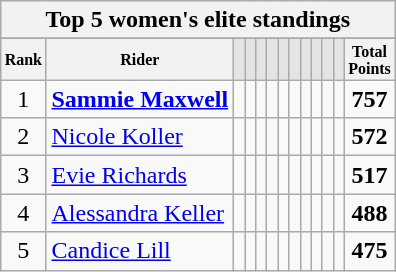<table class="wikitable sortable">
<tr>
<th colspan=29 align="center"><strong>Top 5 women's elite standings</strong></th>
</tr>
<tr>
</tr>
<tr style="font-size:8pt;font-weight:bold">
<th align="center">Rank</th>
<th align="center">Rider</th>
<th class=unsortable style="background:#E5E4E2;"><small></small></th>
<th class=unsortable style="background:#E5E4E2;"><small></small></th>
<th class=unsortable style="background:#E5E4E2;"><small></small></th>
<th class=unsortable style="background:#E5E4E2;"><small></small></th>
<th class=unsortable style="background:#E5E4E2;"><small></small></th>
<th class=unsortable style="background:#E5E4E2;"><small></small></th>
<th class=unsortable style="background:#E5E4E2;"><small></small></th>
<th class=unsortable style="background:#E5E4E2;"><small></small></th>
<th class=unsortable style="background:#E5E4E2;"><small></small></th>
<th class=unsortable style="background:#E5E4E2;"><small></small></th>
<th align="center">Total<br>Points</th>
</tr>
<tr>
<td align=center>1</td>
<td> <strong><a href='#'>Sammie Maxwell</a></strong></td>
<td align=center></td>
<td align=center></td>
<td align=center></td>
<td align=center></td>
<td align=center></td>
<td align=center></td>
<td align=center></td>
<td align=center></td>
<td align=center></td>
<td align=center></td>
<td align=center><strong>757</strong></td>
</tr>
<tr>
<td align=center>2</td>
<td> <a href='#'>Nicole Koller</a></td>
<td align=center></td>
<td align=center></td>
<td align=center></td>
<td align=center></td>
<td align=center></td>
<td align=center></td>
<td align=center></td>
<td align=center></td>
<td align=center></td>
<td align=center></td>
<td align=center><strong>572</strong></td>
</tr>
<tr>
<td align=center>3</td>
<td> <a href='#'>Evie Richards</a></td>
<td align=center></td>
<td align=center></td>
<td align=center></td>
<td align=center></td>
<td align=center></td>
<td align=center></td>
<td align=center></td>
<td align=center></td>
<td align=center></td>
<td align=center></td>
<td align=center><strong>517</strong></td>
</tr>
<tr>
<td align=center>4</td>
<td> <a href='#'>Alessandra Keller</a></td>
<td align=center></td>
<td align=center></td>
<td align=center></td>
<td align=center></td>
<td align=center></td>
<td align=center></td>
<td align=center></td>
<td align=center></td>
<td align=center></td>
<td align=center></td>
<td align=center><strong>488</strong></td>
</tr>
<tr>
<td align=center>5</td>
<td> <a href='#'>Candice Lill</a></td>
<td align=center></td>
<td align=center></td>
<td align=center></td>
<td align=center></td>
<td align=center></td>
<td align=center></td>
<td align=center></td>
<td align=center></td>
<td align=center></td>
<td align=center></td>
<td align=center><strong>475</strong><br></td>
</tr>
</table>
